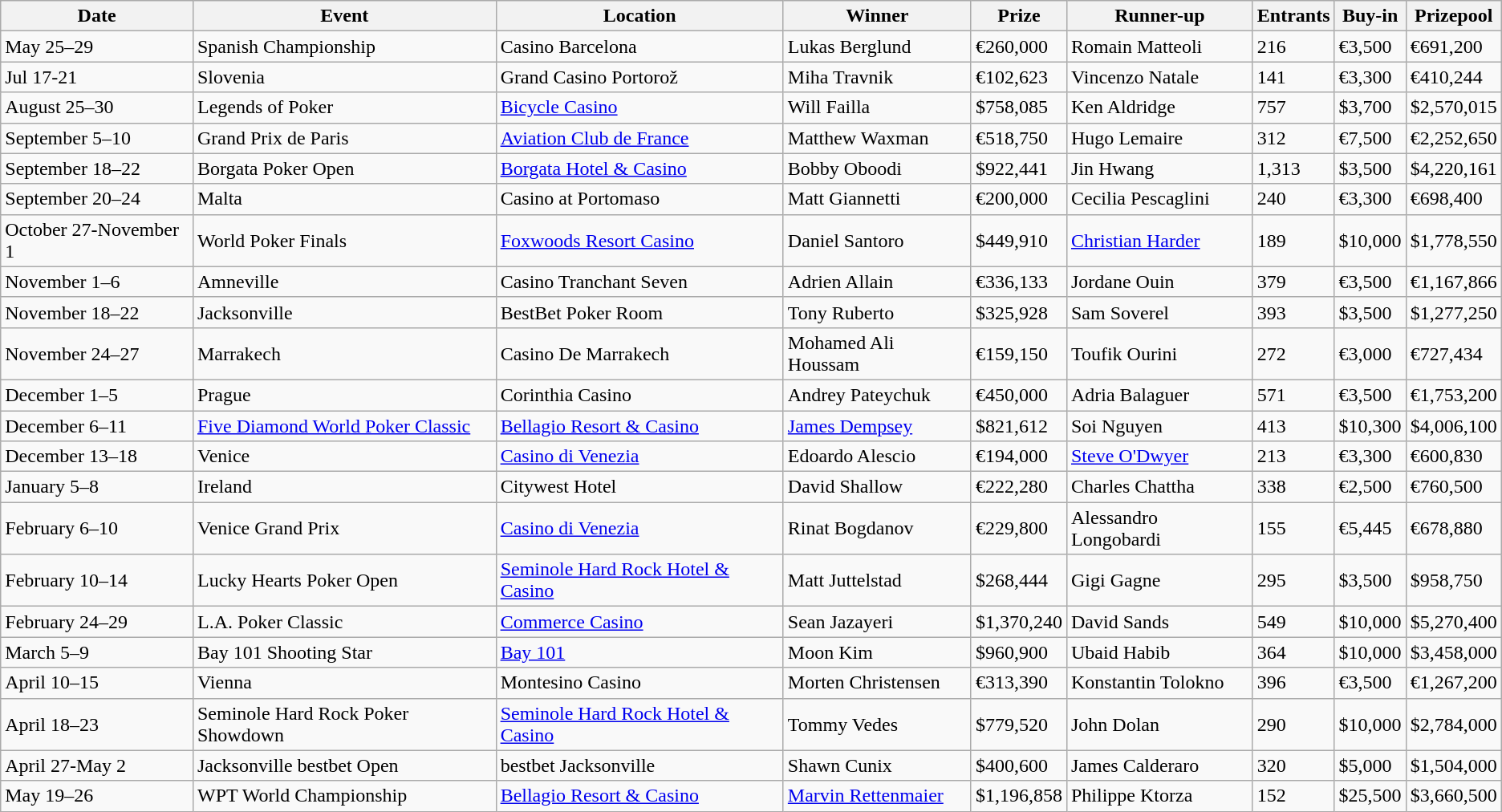<table class="wikitable">
<tr>
<th>Date</th>
<th>Event</th>
<th>Location</th>
<th>Winner</th>
<th>Prize</th>
<th>Runner-up</th>
<th>Entrants</th>
<th>Buy-in</th>
<th>Prizepool</th>
</tr>
<tr>
<td>May 25–29</td>
<td>Spanish Championship</td>
<td>Casino Barcelona</td>
<td>Lukas Berglund</td>
<td>€260,000</td>
<td>Romain Matteoli</td>
<td>216</td>
<td>€3,500</td>
<td>€691,200</td>
</tr>
<tr>
<td>Jul 17-21</td>
<td>Slovenia</td>
<td>Grand Casino Portorož</td>
<td>Miha Travnik</td>
<td>€102,623</td>
<td>Vincenzo Natale</td>
<td>141</td>
<td>€3,300</td>
<td>€410,244</td>
</tr>
<tr>
<td>August 25–30</td>
<td>Legends of Poker</td>
<td><a href='#'>Bicycle Casino</a></td>
<td>Will Failla</td>
<td>$758,085</td>
<td>Ken Aldridge</td>
<td>757</td>
<td>$3,700</td>
<td>$2,570,015</td>
</tr>
<tr>
<td>September 5–10</td>
<td>Grand Prix de Paris</td>
<td><a href='#'>Aviation Club de France</a></td>
<td>Matthew Waxman</td>
<td>€518,750</td>
<td>Hugo Lemaire</td>
<td>312</td>
<td>€7,500</td>
<td>€2,252,650</td>
</tr>
<tr>
<td>September 18–22</td>
<td>Borgata Poker Open</td>
<td><a href='#'>Borgata Hotel & Casino</a></td>
<td>Bobby Oboodi</td>
<td>$922,441</td>
<td>Jin Hwang</td>
<td>1,313</td>
<td>$3,500</td>
<td>$4,220,161</td>
</tr>
<tr>
<td>September 20–24</td>
<td>Malta</td>
<td>Casino at Portomaso</td>
<td>Matt Giannetti</td>
<td>€200,000</td>
<td>Cecilia Pescaglini</td>
<td>240</td>
<td>€3,300</td>
<td>€698,400</td>
</tr>
<tr>
<td>October 27-November 1</td>
<td>World Poker Finals</td>
<td><a href='#'>Foxwoods Resort Casino</a></td>
<td>Daniel Santoro</td>
<td>$449,910</td>
<td><a href='#'>Christian Harder</a></td>
<td>189</td>
<td>$10,000</td>
<td>$1,778,550</td>
</tr>
<tr>
<td>November 1–6</td>
<td>Amneville</td>
<td>Casino Tranchant Seven</td>
<td>Adrien Allain</td>
<td>€336,133</td>
<td>Jordane Ouin</td>
<td>379</td>
<td>€3,500</td>
<td>€1,167,866</td>
</tr>
<tr>
<td>November 18–22</td>
<td>Jacksonville</td>
<td>BestBet Poker Room</td>
<td>Tony Ruberto</td>
<td>$325,928</td>
<td>Sam Soverel</td>
<td>393</td>
<td>$3,500</td>
<td>$1,277,250</td>
</tr>
<tr>
<td>November 24–27</td>
<td>Marrakech</td>
<td>Casino De Marrakech</td>
<td>Mohamed Ali Houssam</td>
<td>€159,150</td>
<td>Toufik Ourini</td>
<td>272</td>
<td>€3,000</td>
<td>€727,434</td>
</tr>
<tr>
<td>December 1–5</td>
<td>Prague</td>
<td>Corinthia Casino</td>
<td>Andrey Pateychuk</td>
<td>€450,000</td>
<td>Adria Balaguer</td>
<td>571</td>
<td>€3,500</td>
<td>€1,753,200</td>
</tr>
<tr>
<td>December 6–11</td>
<td><a href='#'>Five Diamond World Poker Classic</a></td>
<td><a href='#'>Bellagio Resort & Casino</a></td>
<td><a href='#'>James Dempsey</a></td>
<td>$821,612</td>
<td>Soi Nguyen</td>
<td>413</td>
<td>$10,300</td>
<td>$4,006,100</td>
</tr>
<tr>
<td>December 13–18</td>
<td>Venice</td>
<td><a href='#'>Casino di Venezia</a></td>
<td>Edoardo Alescio</td>
<td>€194,000</td>
<td><a href='#'>Steve O'Dwyer</a></td>
<td>213</td>
<td>€3,300</td>
<td>€600,830</td>
</tr>
<tr>
<td>January 5–8</td>
<td>Ireland</td>
<td>Citywest Hotel</td>
<td>David Shallow</td>
<td>€222,280</td>
<td>Charles Chattha</td>
<td>338</td>
<td>€2,500</td>
<td>€760,500</td>
</tr>
<tr>
<td>February 6–10</td>
<td>Venice Grand Prix</td>
<td><a href='#'>Casino di Venezia</a></td>
<td>Rinat Bogdanov</td>
<td>€229,800</td>
<td>Alessandro Longobardi</td>
<td>155</td>
<td>€5,445</td>
<td>€678,880</td>
</tr>
<tr>
<td>February 10–14</td>
<td>Lucky Hearts Poker Open</td>
<td><a href='#'>Seminole Hard Rock Hotel & Casino</a></td>
<td>Matt Juttelstad</td>
<td>$268,444</td>
<td>Gigi Gagne</td>
<td>295</td>
<td>$3,500</td>
<td>$958,750</td>
</tr>
<tr>
<td>February 24–29</td>
<td>L.A. Poker Classic</td>
<td><a href='#'>Commerce Casino</a></td>
<td>Sean Jazayeri</td>
<td>$1,370,240</td>
<td>David Sands</td>
<td>549</td>
<td>$10,000</td>
<td>$5,270,400</td>
</tr>
<tr>
<td>March 5–9</td>
<td>Bay 101 Shooting Star</td>
<td><a href='#'>Bay 101</a></td>
<td>Moon Kim</td>
<td>$960,900</td>
<td>Ubaid Habib</td>
<td>364</td>
<td>$10,000</td>
<td>$3,458,000</td>
</tr>
<tr>
<td>April 10–15</td>
<td>Vienna</td>
<td>Montesino Casino</td>
<td>Morten Christensen</td>
<td>€313,390</td>
<td>Konstantin Tolokno</td>
<td>396</td>
<td>€3,500</td>
<td>€1,267,200</td>
</tr>
<tr>
<td>April 18–23</td>
<td>Seminole Hard Rock Poker Showdown</td>
<td><a href='#'>Seminole Hard Rock Hotel & Casino</a></td>
<td>Tommy Vedes</td>
<td>$779,520</td>
<td>John Dolan</td>
<td>290</td>
<td>$10,000</td>
<td>$2,784,000</td>
</tr>
<tr>
<td>April 27-May 2</td>
<td>Jacksonville bestbet Open</td>
<td>bestbet Jacksonville</td>
<td>Shawn Cunix</td>
<td>$400,600</td>
<td>James Calderaro</td>
<td>320</td>
<td>$5,000</td>
<td>$1,504,000</td>
</tr>
<tr>
<td>May 19–26</td>
<td>WPT World Championship</td>
<td><a href='#'>Bellagio Resort & Casino</a></td>
<td><a href='#'>Marvin Rettenmaier</a></td>
<td>$1,196,858</td>
<td>Philippe Ktorza</td>
<td>152</td>
<td>$25,500</td>
<td>$3,660,500</td>
</tr>
</table>
